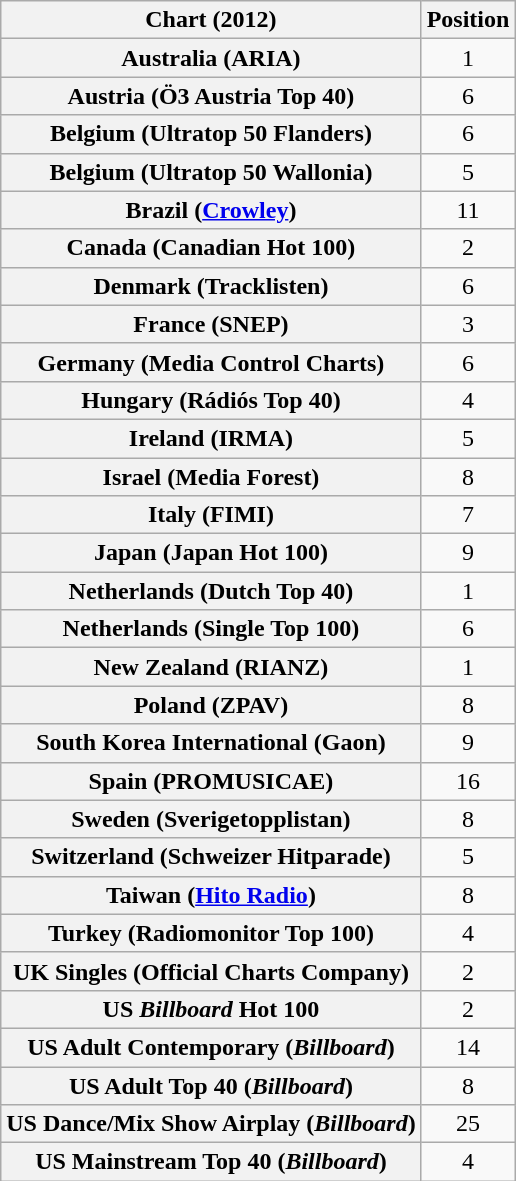<table class="wikitable sortable plainrowheaders" style="text-align:center">
<tr>
<th scope="col">Chart (2012)</th>
<th scope="col">Position</th>
</tr>
<tr>
<th scope="row">Australia (ARIA)</th>
<td style="text-align:center;">1</td>
</tr>
<tr>
<th scope="row">Austria (Ö3 Austria Top 40)</th>
<td style="text-align:center;">6</td>
</tr>
<tr>
<th scope="row">Belgium (Ultratop 50 Flanders)</th>
<td style="text-align:center;">6</td>
</tr>
<tr>
<th scope="row">Belgium (Ultratop 50 Wallonia)</th>
<td style="text-align:center;">5</td>
</tr>
<tr>
<th scope="row">Brazil (<a href='#'>Crowley</a>)</th>
<td style="text-align:center;">11</td>
</tr>
<tr>
<th scope="row">Canada (Canadian Hot 100)</th>
<td style="text-align:center;">2</td>
</tr>
<tr>
<th scope="row">Denmark (Tracklisten)</th>
<td style="text-align:center;">6</td>
</tr>
<tr>
<th scope="row">France (SNEP)</th>
<td style="text-align:center;">3</td>
</tr>
<tr>
<th scope="row">Germany (Media Control Charts)</th>
<td style="text-align:center;">6</td>
</tr>
<tr>
<th scope="row">Hungary (Rádiós Top 40)</th>
<td style="text-align:center;">4</td>
</tr>
<tr>
<th scope="row">Ireland (IRMA)</th>
<td style="text-align:center;">5</td>
</tr>
<tr>
<th scope="row">Israel (Media Forest)</th>
<td style="text-align:center;">8</td>
</tr>
<tr>
<th scope="row">Italy (FIMI)</th>
<td style="text-align:center;">7</td>
</tr>
<tr>
<th scope="row">Japan (Japan Hot 100)</th>
<td style="text-align:center;">9</td>
</tr>
<tr>
<th scope="row">Netherlands (Dutch Top 40)</th>
<td style="text-align:center;">1</td>
</tr>
<tr>
<th scope="row">Netherlands (Single Top 100)</th>
<td style="text-align:center;">6</td>
</tr>
<tr>
<th scope="row">New Zealand (RIANZ)</th>
<td style="text-align:center;">1</td>
</tr>
<tr>
<th scope="row">Poland (ZPAV)</th>
<td style="text-align:center;">8</td>
</tr>
<tr>
<th scope="row">South Korea International (Gaon)</th>
<td>9</td>
</tr>
<tr>
<th scope="row">Spain (PROMUSICAE)</th>
<td style="text-align:center;">16</td>
</tr>
<tr>
<th scope="row">Sweden (Sverigetopplistan)</th>
<td style="text-align:center;">8</td>
</tr>
<tr>
<th scope="row">Switzerland (Schweizer Hitparade)</th>
<td style="text-align:center;">5</td>
</tr>
<tr>
<th scope="row">Taiwan (<a href='#'>Hito Radio</a>)</th>
<td style="text-align:center;">8</td>
</tr>
<tr>
<th scope="row">Turkey (Radiomonitor Top 100)</th>
<td>4</td>
</tr>
<tr>
<th scope="row">UK Singles (Official Charts Company)</th>
<td style="text-align:center;">2</td>
</tr>
<tr>
<th scope="row">US <em>Billboard</em> Hot 100</th>
<td style="text-align:center;">2</td>
</tr>
<tr>
<th scope="row">US Adult Contemporary (<em>Billboard</em>)</th>
<td style="text-align:center;">14</td>
</tr>
<tr>
<th scope="row">US Adult Top 40 (<em>Billboard</em>)</th>
<td style="text-align:center;">8</td>
</tr>
<tr>
<th scope="row">US Dance/Mix Show Airplay (<em>Billboard</em>)</th>
<td style="text-align:center;">25</td>
</tr>
<tr>
<th scope="row">US Mainstream Top 40 (<em>Billboard</em>)</th>
<td style="text-align:center;">4</td>
</tr>
</table>
